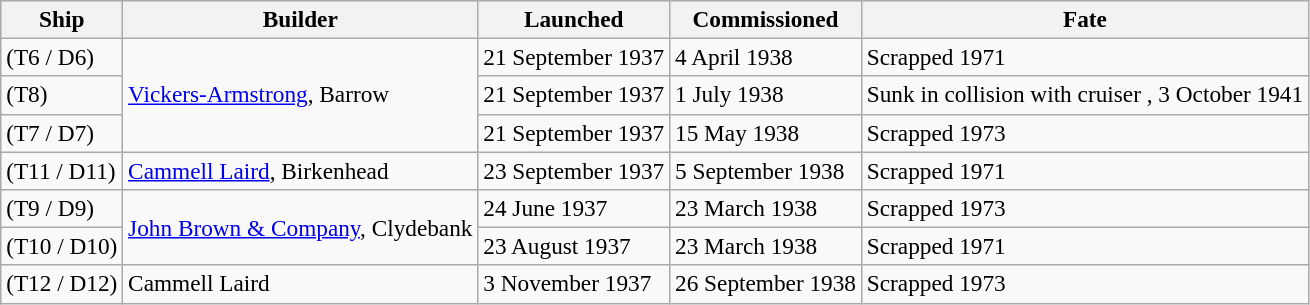<table class="wikitable" style="font-size:97%;">
<tr>
<th>Ship</th>
<th>Builder</th>
<th>Launched</th>
<th>Commissioned</th>
<th>Fate</th>
</tr>
<tr>
<td> (T6 / D6)</td>
<td rowspan=3><a href='#'>Vickers-Armstrong</a>, Barrow</td>
<td>21 September 1937</td>
<td>4 April 1938</td>
<td>Scrapped 1971</td>
</tr>
<tr>
<td> (T8)</td>
<td>21 September 1937</td>
<td>1 July 1938</td>
<td>Sunk in collision with cruiser , 3 October 1941</td>
</tr>
<tr>
<td> (T7 / D7)</td>
<td>21 September 1937</td>
<td>15 May 1938</td>
<td>Scrapped 1973</td>
</tr>
<tr>
<td> (T11 / D11)</td>
<td><a href='#'>Cammell Laird</a>, Birkenhead</td>
<td>23 September 1937</td>
<td>5 September 1938</td>
<td>Scrapped 1971</td>
</tr>
<tr>
<td> (T9 / D9)</td>
<td rowspan=2><a href='#'>John Brown & Company</a>, Clydebank</td>
<td>24 June 1937</td>
<td>23 March 1938</td>
<td>Scrapped 1973</td>
</tr>
<tr>
<td> (T10 / D10)</td>
<td>23 August 1937</td>
<td>23 March 1938</td>
<td>Scrapped 1971</td>
</tr>
<tr>
<td> (T12 / D12)</td>
<td>Cammell Laird</td>
<td>3 November 1937</td>
<td>26 September 1938</td>
<td>Scrapped 1973</td>
</tr>
</table>
